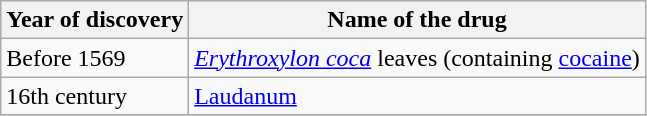<table class="wikitable">
<tr>
<th>Year of discovery</th>
<th>Name of the drug</th>
</tr>
<tr>
<td>Before 1569</td>
<td><em><a href='#'>Erythroxylon coca</a></em> leaves (containing <a href='#'>cocaine</a>)</td>
</tr>
<tr>
<td>16th century</td>
<td><a href='#'>Laudanum</a></td>
</tr>
<tr>
</tr>
</table>
